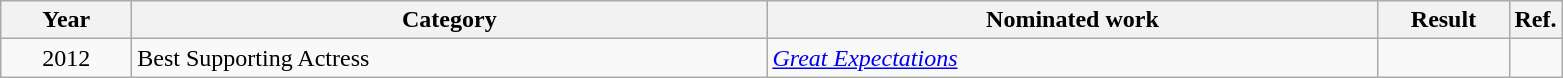<table class=wikitable>
<tr>
<th scope="col" style="width:5em;">Year</th>
<th scope="col" style="width:26em;">Category</th>
<th scope="col" style="width:25em;">Nominated work</th>
<th scope="col" style="width:5em;">Result</th>
<th>Ref.</th>
</tr>
<tr>
<td style="text-align:center;">2012</td>
<td>Best Supporting Actress</td>
<td><em><a href='#'>Great Expectations</a></em></td>
<td></td>
<td></td>
</tr>
</table>
